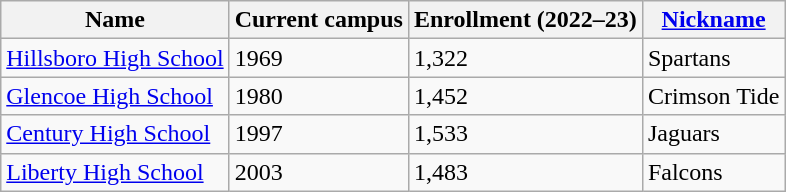<table class="wikitable">
<tr>
<th>Name</th>
<th>Current campus</th>
<th>Enrollment (2022–23)</th>
<th><a href='#'>Nickname</a></th>
</tr>
<tr>
<td><a href='#'>Hillsboro High School</a></td>
<td>1969</td>
<td>1,322</td>
<td>Spartans</td>
</tr>
<tr>
<td><a href='#'>Glencoe High School</a></td>
<td>1980</td>
<td>1,452</td>
<td>Crimson Tide</td>
</tr>
<tr>
<td><a href='#'>Century High School</a></td>
<td>1997</td>
<td>1,533</td>
<td>Jaguars</td>
</tr>
<tr>
<td><a href='#'>Liberty High School</a></td>
<td>2003</td>
<td>1,483</td>
<td>Falcons</td>
</tr>
</table>
